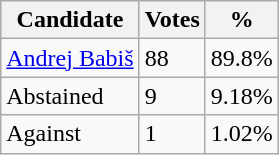<table class="wikitable">
<tr>
<th>Candidate</th>
<th>Votes</th>
<th>%</th>
</tr>
<tr>
<td><a href='#'>Andrej Babiš</a></td>
<td>88</td>
<td>89.8%</td>
</tr>
<tr>
<td>Abstained</td>
<td>9</td>
<td>9.18%</td>
</tr>
<tr>
<td>Against</td>
<td>1</td>
<td>1.02%</td>
</tr>
</table>
